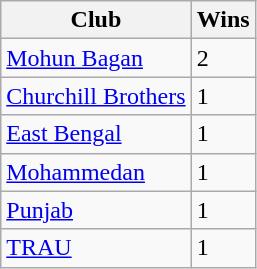<table class="wikitable sortable">
<tr>
<th>Club</th>
<th>Wins</th>
</tr>
<tr>
<td><a href='#'>Mohun Bagan</a></td>
<td>2</td>
</tr>
<tr>
<td><a href='#'>Churchill Brothers</a></td>
<td>1</td>
</tr>
<tr>
<td><a href='#'>East Bengal</a></td>
<td>1</td>
</tr>
<tr>
<td><a href='#'>Mohammedan</a></td>
<td>1</td>
</tr>
<tr>
<td><a href='#'>Punjab</a></td>
<td>1</td>
</tr>
<tr>
<td><a href='#'>TRAU</a></td>
<td>1</td>
</tr>
</table>
